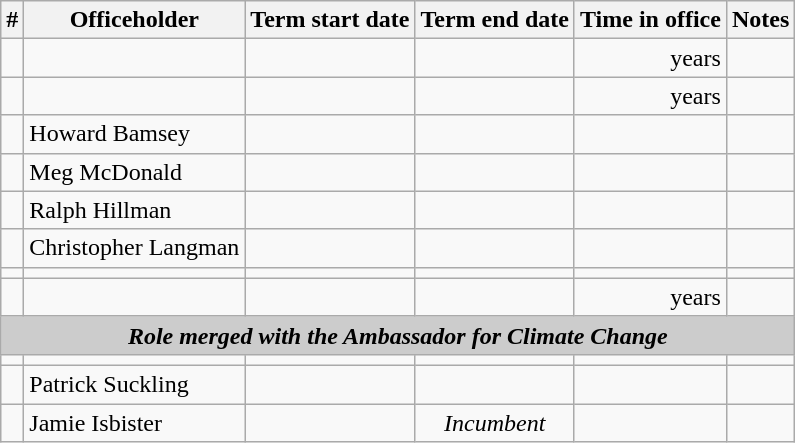<table class='wikitable sortable'>
<tr>
<th>#</th>
<th>Officeholder</th>
<th>Term start date</th>
<th>Term end date</th>
<th>Time in office</th>
<th>Notes</th>
</tr>
<tr>
<td align=center></td>
<td></td>
<td align=center></td>
<td align=center></td>
<td align=right> years</td>
<td></td>
</tr>
<tr>
<td align=center></td>
<td></td>
<td align=center></td>
<td align=center></td>
<td align=right> years</td>
<td></td>
</tr>
<tr>
<td align=center></td>
<td>Howard Bamsey</td>
<td align=center></td>
<td align=center></td>
<td align=right></td>
<td></td>
</tr>
<tr>
<td align=center></td>
<td>Meg McDonald</td>
<td align=center></td>
<td align=center></td>
<td align=right></td>
<td></td>
</tr>
<tr>
<td align=center></td>
<td>Ralph Hillman</td>
<td align=center></td>
<td align=center></td>
<td align=right></td>
<td></td>
</tr>
<tr>
<td align=center></td>
<td>Christopher Langman</td>
<td align=center></td>
<td align=center></td>
<td align=right></td>
<td></td>
</tr>
<tr>
<td align=center></td>
<td></td>
<td align=center></td>
<td align=center></td>
<td align=right></td>
<td></td>
</tr>
<tr>
<td align=center></td>
<td></td>
<td align=center></td>
<td align=center></td>
<td align=right> years</td>
<td></td>
</tr>
<tr>
<th colspan=8 style="background: #cccccc;"><em>Role merged with the Ambassador for Climate Change</em></th>
</tr>
<tr>
<td align=center></td>
<td></td>
<td align=center></td>
<td align=center></td>
<td align=right></td>
<td></td>
</tr>
<tr>
<td align=center></td>
<td>Patrick Suckling</td>
<td align=center></td>
<td align=center></td>
<td align=right><strong></strong></td>
<td></td>
</tr>
<tr>
<td align=center></td>
<td>Jamie Isbister</td>
<td align=center></td>
<td align=center><em>Incumbent</em></td>
<td align=right></td>
<td></td>
</tr>
</table>
